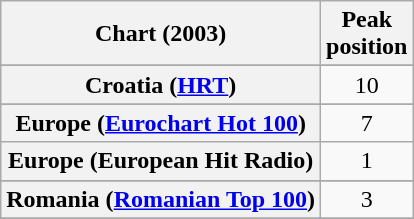<table class="wikitable sortable plainrowheaders" style="text-align:center">
<tr>
<th>Chart (2003)</th>
<th>Peak<br>position</th>
</tr>
<tr>
</tr>
<tr>
</tr>
<tr>
</tr>
<tr>
</tr>
<tr>
<th scope=row>Croatia (<a href='#'>HRT</a>)</th>
<td>10</td>
</tr>
<tr>
</tr>
<tr>
<th scope="row">Europe (<a href='#'>Eurochart Hot 100</a>)</th>
<td>7</td>
</tr>
<tr>
<th scope="row">Europe (European Hit Radio)</th>
<td align="center">1</td>
</tr>
<tr>
</tr>
<tr>
</tr>
<tr>
</tr>
<tr>
</tr>
<tr>
</tr>
<tr>
</tr>
<tr>
</tr>
<tr>
</tr>
<tr>
<th scope="row">Romania (<a href='#'>Romanian Top 100</a>)</th>
<td>3</td>
</tr>
<tr>
</tr>
<tr>
</tr>
<tr>
</tr>
<tr>
</tr>
</table>
